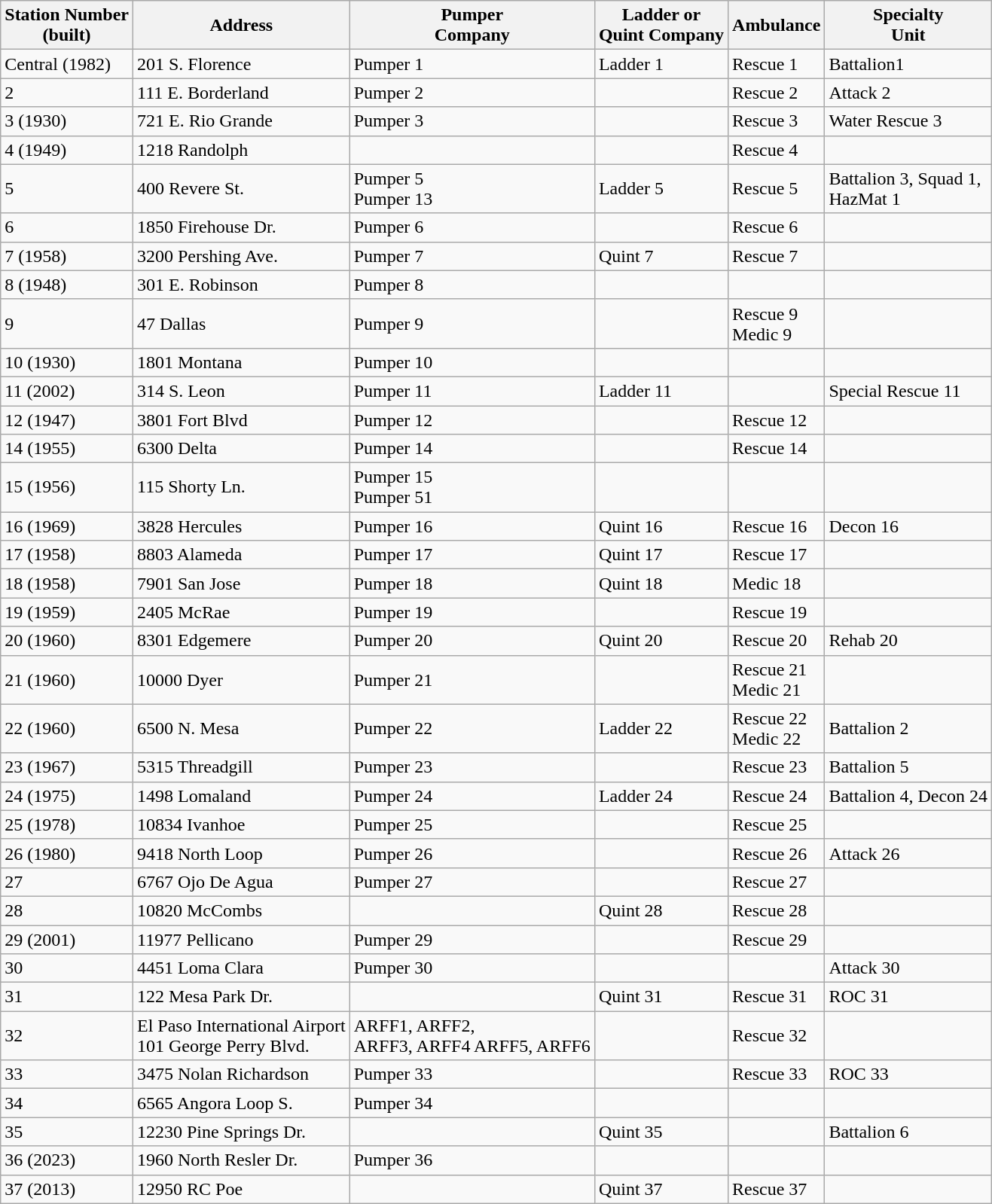<table class="wikitable">
<tr>
<th>Station Number<br>(built)</th>
<th>Address</th>
<th>Pumper<br>Company</th>
<th>Ladder or<br>Quint Company</th>
<th>Ambulance</th>
<th>Specialty<br>Unit</th>
</tr>
<tr>
<td>Central  (1982)</td>
<td>201 S. Florence</td>
<td>Pumper 1</td>
<td>Ladder 1</td>
<td>Rescue 1</td>
<td>Battalion1</td>
</tr>
<tr>
<td>2</td>
<td>111 E. Borderland</td>
<td>Pumper 2</td>
<td></td>
<td>Rescue 2</td>
<td>Attack 2</td>
</tr>
<tr>
<td>3  (1930)</td>
<td>721 E. Rio Grande</td>
<td>Pumper 3</td>
<td></td>
<td>Rescue 3</td>
<td>Water Rescue 3</td>
</tr>
<tr>
<td>4  (1949)</td>
<td>1218 Randolph</td>
<td></td>
<td></td>
<td>Rescue 4</td>
<td></td>
</tr>
<tr>
<td>5</td>
<td>400 Revere St.</td>
<td>Pumper 5<br>Pumper 13</td>
<td>Ladder 5</td>
<td>Rescue 5</td>
<td>Battalion 3, Squad 1,<br>HazMat 1</td>
</tr>
<tr>
<td>6</td>
<td>1850 Firehouse Dr.</td>
<td>Pumper 6</td>
<td></td>
<td>Rescue 6</td>
<td></td>
</tr>
<tr>
<td>7  (1958)</td>
<td>3200 Pershing Ave.</td>
<td>Pumper 7</td>
<td>Quint 7</td>
<td>Rescue 7</td>
<td></td>
</tr>
<tr>
<td>8  (1948)</td>
<td>301 E. Robinson</td>
<td>Pumper 8</td>
<td></td>
<td></td>
<td></td>
</tr>
<tr>
<td>9</td>
<td>47 Dallas</td>
<td>Pumper 9</td>
<td></td>
<td>Rescue 9<br>Medic 9</td>
<td></td>
</tr>
<tr>
<td>10  (1930)</td>
<td>1801 Montana</td>
<td>Pumper 10</td>
<td></td>
<td></td>
<td></td>
</tr>
<tr>
<td>11  (2002)</td>
<td>314 S. Leon</td>
<td>Pumper 11</td>
<td>Ladder 11</td>
<td></td>
<td>Special Rescue 11</td>
</tr>
<tr>
<td>12  (1947)</td>
<td>3801 Fort Blvd</td>
<td>Pumper 12</td>
<td></td>
<td>Rescue 12</td>
<td></td>
</tr>
<tr>
<td>14  (1955)</td>
<td>6300 Delta</td>
<td>Pumper 14</td>
<td></td>
<td>Rescue 14</td>
<td></td>
</tr>
<tr>
<td>15  (1956)</td>
<td>115 Shorty Ln.</td>
<td>Pumper 15<br>Pumper 51</td>
<td></td>
<td></td>
<td></td>
</tr>
<tr>
<td>16  (1969)</td>
<td>3828 Hercules</td>
<td>Pumper 16</td>
<td>Quint 16</td>
<td>Rescue 16</td>
<td>Decon 16</td>
</tr>
<tr>
<td>17  (1958)</td>
<td>8803 Alameda</td>
<td>Pumper 17</td>
<td>Quint 17</td>
<td>Rescue 17</td>
<td></td>
</tr>
<tr>
<td>18  (1958)</td>
<td>7901 San Jose</td>
<td>Pumper 18</td>
<td>Quint 18</td>
<td>Medic 18</td>
<td></td>
</tr>
<tr>
<td>19  (1959)</td>
<td>2405 McRae</td>
<td>Pumper 19</td>
<td></td>
<td>Rescue 19</td>
<td></td>
</tr>
<tr>
<td>20  (1960)</td>
<td>8301 Edgemere</td>
<td>Pumper 20</td>
<td>Quint 20</td>
<td>Rescue 20</td>
<td>Rehab 20</td>
</tr>
<tr>
<td>21  (1960)</td>
<td>10000 Dyer</td>
<td>Pumper 21</td>
<td></td>
<td>Rescue 21<br>Medic 21</td>
<td></td>
</tr>
<tr>
<td>22  (1960)</td>
<td>6500 N. Mesa</td>
<td>Pumper 22</td>
<td>Ladder 22</td>
<td>Rescue 22<br>Medic 22</td>
<td>Battalion 2</td>
</tr>
<tr>
<td>23  (1967)</td>
<td>5315 Threadgill</td>
<td>Pumper 23</td>
<td></td>
<td>Rescue 23</td>
<td>Battalion 5</td>
</tr>
<tr>
<td>24  (1975)</td>
<td>1498 Lomaland</td>
<td>Pumper 24</td>
<td>Ladder 24</td>
<td>Rescue 24</td>
<td>Battalion 4, Decon 24</td>
</tr>
<tr>
<td>25  (1978)</td>
<td>10834 Ivanhoe</td>
<td>Pumper 25</td>
<td></td>
<td>Rescue 25</td>
<td></td>
</tr>
<tr>
<td>26  (1980)</td>
<td>9418 North Loop</td>
<td>Pumper 26</td>
<td></td>
<td>Rescue 26</td>
<td>Attack 26</td>
</tr>
<tr>
<td>27</td>
<td>6767 Ojo De Agua</td>
<td>Pumper 27</td>
<td></td>
<td>Rescue 27</td>
<td></td>
</tr>
<tr>
<td>28</td>
<td>10820 McCombs</td>
<td></td>
<td>Quint 28</td>
<td>Rescue 28</td>
<td></td>
</tr>
<tr>
<td>29  (2001)</td>
<td>11977 Pellicano</td>
<td>Pumper 29</td>
<td></td>
<td>Rescue 29</td>
<td></td>
</tr>
<tr>
<td>30</td>
<td>4451 Loma Clara</td>
<td>Pumper 30</td>
<td></td>
<td></td>
<td>Attack 30</td>
</tr>
<tr>
<td>31</td>
<td>122 Mesa Park Dr.</td>
<td></td>
<td>Quint 31</td>
<td>Rescue 31</td>
<td>ROC 31</td>
</tr>
<tr>
<td>32</td>
<td>El Paso International Airport<br>101 George Perry Blvd.</td>
<td>ARFF1, ARFF2,<br>ARFF3, ARFF4
ARFF5, ARFF6</td>
<td></td>
<td>Rescue 32</td>
<td></td>
</tr>
<tr>
<td>33</td>
<td>3475 Nolan Richardson</td>
<td>Pumper 33</td>
<td></td>
<td>Rescue 33</td>
<td>ROC 33</td>
</tr>
<tr>
<td>34</td>
<td>6565 Angora Loop S.</td>
<td>Pumper 34</td>
<td></td>
<td></td>
<td></td>
</tr>
<tr>
<td>35</td>
<td>12230 Pine Springs Dr.</td>
<td></td>
<td>Quint 35</td>
<td></td>
<td>Battalion 6</td>
</tr>
<tr>
<td>36  (2023)</td>
<td>1960 North Resler Dr.</td>
<td>Pumper 36</td>
<td></td>
<td></td>
<td></td>
</tr>
<tr>
<td>37  (2013)</td>
<td>12950 RC Poe</td>
<td></td>
<td>Quint 37</td>
<td>Rescue 37</td>
<td></td>
</tr>
</table>
